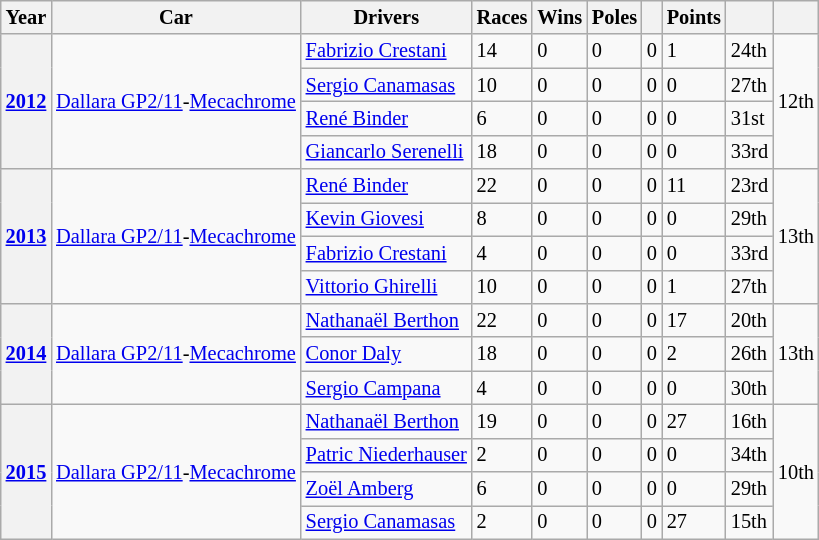<table class="wikitable" style="font-size:85%">
<tr>
<th>Year</th>
<th>Car</th>
<th>Drivers</th>
<th>Races</th>
<th>Wins</th>
<th>Poles</th>
<th></th>
<th>Points</th>
<th></th>
<th></th>
</tr>
<tr>
<th rowspan="4"><a href='#'>2012</a></th>
<td rowspan="4"><a href='#'>Dallara GP2/11</a>-<a href='#'>Mecachrome</a></td>
<td> <a href='#'>Fabrizio Crestani</a></td>
<td>14</td>
<td>0</td>
<td>0</td>
<td>0</td>
<td>1</td>
<td>24th</td>
<td rowspan="4">12th</td>
</tr>
<tr>
<td> <a href='#'>Sergio Canamasas</a></td>
<td>10</td>
<td>0</td>
<td>0</td>
<td>0</td>
<td>0</td>
<td>27th</td>
</tr>
<tr>
<td> <a href='#'>René Binder</a></td>
<td>6</td>
<td>0</td>
<td>0</td>
<td>0</td>
<td>0</td>
<td>31st</td>
</tr>
<tr>
<td> <a href='#'>Giancarlo Serenelli</a></td>
<td>18</td>
<td>0</td>
<td>0</td>
<td>0</td>
<td>0</td>
<td>33rd</td>
</tr>
<tr>
<th rowspan="4"><a href='#'>2013</a></th>
<td rowspan="4"><a href='#'>Dallara GP2/11</a>-<a href='#'>Mecachrome</a></td>
<td> <a href='#'>René Binder</a></td>
<td>22</td>
<td>0</td>
<td>0</td>
<td>0</td>
<td>11</td>
<td>23rd</td>
<td rowspan="4">13th</td>
</tr>
<tr>
<td> <a href='#'>Kevin Giovesi</a></td>
<td>8</td>
<td>0</td>
<td>0</td>
<td>0</td>
<td>0</td>
<td>29th</td>
</tr>
<tr>
<td> <a href='#'>Fabrizio Crestani</a></td>
<td>4</td>
<td>0</td>
<td>0</td>
<td>0</td>
<td>0</td>
<td>33rd</td>
</tr>
<tr>
<td> <a href='#'>Vittorio Ghirelli</a></td>
<td>10</td>
<td>0</td>
<td>0</td>
<td>0</td>
<td>1</td>
<td>27th</td>
</tr>
<tr>
<th rowspan="3"><a href='#'>2014</a></th>
<td rowspan="3"><a href='#'>Dallara GP2/11</a>-<a href='#'>Mecachrome</a></td>
<td> <a href='#'>Nathanaël Berthon</a></td>
<td>22</td>
<td>0</td>
<td>0</td>
<td>0</td>
<td>17</td>
<td>20th</td>
<td rowspan="3">13th</td>
</tr>
<tr>
<td> <a href='#'>Conor Daly</a></td>
<td>18</td>
<td>0</td>
<td>0</td>
<td>0</td>
<td>2</td>
<td>26th</td>
</tr>
<tr>
<td> <a href='#'>Sergio Campana</a></td>
<td>4</td>
<td>0</td>
<td>0</td>
<td>0</td>
<td>0</td>
<td>30th</td>
</tr>
<tr>
<th rowspan="4"><a href='#'>2015</a></th>
<td rowspan="4"><a href='#'>Dallara GP2/11</a>-<a href='#'>Mecachrome</a></td>
<td> <a href='#'>Nathanaël Berthon</a></td>
<td>19</td>
<td>0</td>
<td>0</td>
<td>0</td>
<td>27</td>
<td>16th</td>
<td rowspan="4">10th</td>
</tr>
<tr>
<td> <a href='#'>Patric Niederhauser</a></td>
<td>2</td>
<td>0</td>
<td>0</td>
<td>0</td>
<td>0</td>
<td>34th</td>
</tr>
<tr>
<td> <a href='#'>Zoël Amberg</a></td>
<td>6</td>
<td>0</td>
<td>0</td>
<td>0</td>
<td>0</td>
<td>29th</td>
</tr>
<tr>
<td> <a href='#'>Sergio Canamasas</a></td>
<td>2</td>
<td>0</td>
<td>0</td>
<td>0</td>
<td>27</td>
<td>15th</td>
</tr>
</table>
